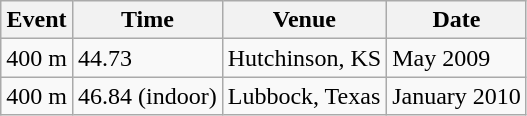<table class="wikitable">
<tr>
<th>Event</th>
<th>Time</th>
<th>Venue</th>
<th>Date</th>
</tr>
<tr>
<td>400 m</td>
<td>44.73</td>
<td>Hutchinson, KS</td>
<td>May 2009</td>
</tr>
<tr>
<td>400 m</td>
<td>46.84 (indoor)</td>
<td>Lubbock, Texas</td>
<td>January 2010</td>
</tr>
</table>
